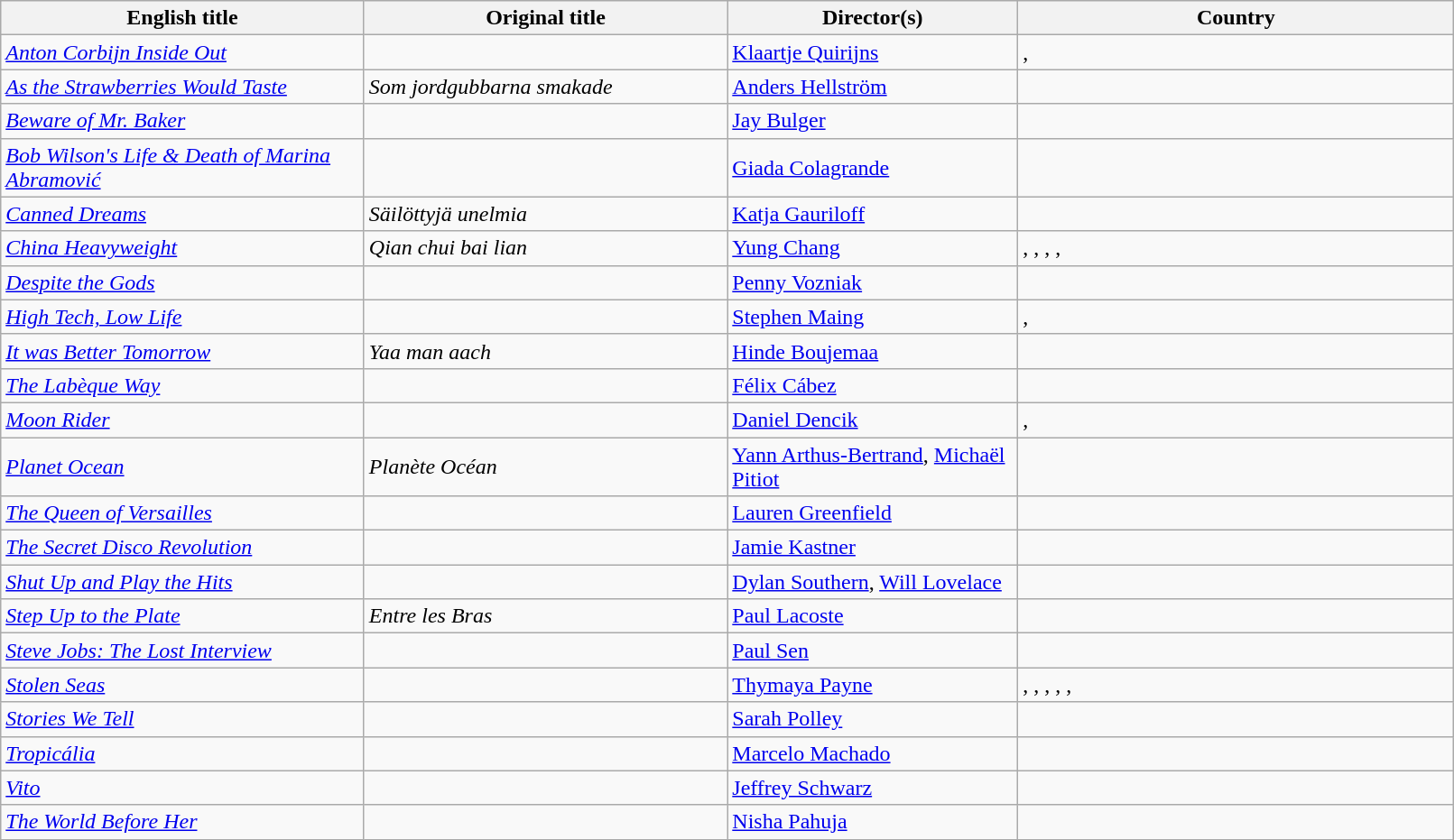<table class="sortable wikitable" width="85%" cellpadding="5">
<tr>
<th width="25%">English title</th>
<th width="25%">Original title</th>
<th width="20%">Director(s)</th>
<th width="30%">Country</th>
</tr>
<tr>
<td><em><a href='#'>Anton Corbijn Inside Out</a></em></td>
<td></td>
<td><a href='#'>Klaartje Quirijns</a></td>
<td>, </td>
</tr>
<tr>
<td><em><a href='#'>As the Strawberries Would Taste</a></em></td>
<td><em>Som jordgubbarna smakade</em></td>
<td><a href='#'>Anders Hellström</a></td>
<td></td>
</tr>
<tr>
<td><em><a href='#'>Beware of Mr. Baker</a></em></td>
<td></td>
<td><a href='#'>Jay Bulger</a></td>
<td></td>
</tr>
<tr>
<td><em><a href='#'>Bob Wilson's Life & Death of Marina Abramović</a></em></td>
<td></td>
<td><a href='#'>Giada Colagrande</a></td>
<td></td>
</tr>
<tr>
<td><em><a href='#'>Canned Dreams</a></em></td>
<td><em>Säilöttyjä unelmia</em></td>
<td><a href='#'>Katja Gauriloff</a></td>
<td></td>
</tr>
<tr>
<td><em><a href='#'>China Heavyweight</a></em></td>
<td><em>Qian chui bai lian</em></td>
<td><a href='#'>Yung Chang</a></td>
<td>, , , , </td>
</tr>
<tr>
<td><em><a href='#'>Despite the Gods</a></em></td>
<td></td>
<td><a href='#'>Penny Vozniak</a></td>
<td></td>
</tr>
<tr>
<td><em><a href='#'>High Tech, Low Life</a></em></td>
<td></td>
<td><a href='#'>Stephen Maing</a></td>
<td>, </td>
</tr>
<tr>
<td><em><a href='#'>It was Better Tomorrow</a></em></td>
<td><em>Yaa man aach</em></td>
<td><a href='#'>Hinde Boujemaa</a></td>
<td></td>
</tr>
<tr>
<td><em><a href='#'>The Labèque Way</a></em></td>
<td></td>
<td><a href='#'>Félix Cábez</a></td>
<td></td>
</tr>
<tr>
<td><em><a href='#'>Moon Rider</a></em></td>
<td></td>
<td><a href='#'>Daniel Dencik</a></td>
<td>, </td>
</tr>
<tr>
<td><em><a href='#'>Planet Ocean</a></em></td>
<td><em>Planète Océan</em></td>
<td><a href='#'>Yann Arthus-Bertrand</a>, <a href='#'>Michaël Pitiot</a></td>
<td></td>
</tr>
<tr>
<td><em><a href='#'>The Queen of Versailles</a></em></td>
<td></td>
<td><a href='#'>Lauren Greenfield</a></td>
<td></td>
</tr>
<tr>
<td><em><a href='#'>The Secret Disco Revolution</a></em></td>
<td></td>
<td><a href='#'>Jamie Kastner</a></td>
<td></td>
</tr>
<tr>
<td><em><a href='#'>Shut Up and Play the Hits</a></em></td>
<td></td>
<td><a href='#'>Dylan Southern</a>, <a href='#'>Will Lovelace</a></td>
<td></td>
</tr>
<tr>
<td><em><a href='#'>Step Up to the Plate</a></em></td>
<td><em>Entre les Bras</em></td>
<td><a href='#'>Paul Lacoste</a></td>
<td></td>
</tr>
<tr>
<td><em><a href='#'>Steve Jobs: The Lost Interview</a></em></td>
<td></td>
<td><a href='#'>Paul Sen</a></td>
<td></td>
</tr>
<tr>
<td><em><a href='#'>Stolen Seas</a></em></td>
<td></td>
<td><a href='#'>Thymaya Payne</a></td>
<td>, , , , , </td>
</tr>
<tr>
<td><em><a href='#'>Stories We Tell</a></em></td>
<td></td>
<td><a href='#'>Sarah Polley</a></td>
<td></td>
</tr>
<tr>
<td><em><a href='#'>Tropicália</a></em></td>
<td></td>
<td><a href='#'>Marcelo Machado</a></td>
<td></td>
</tr>
<tr>
<td><em><a href='#'>Vito</a></em></td>
<td></td>
<td><a href='#'>Jeffrey Schwarz</a></td>
<td></td>
</tr>
<tr>
<td><em><a href='#'>The World Before Her</a></em></td>
<td></td>
<td><a href='#'>Nisha Pahuja</a></td>
<td></td>
</tr>
</table>
